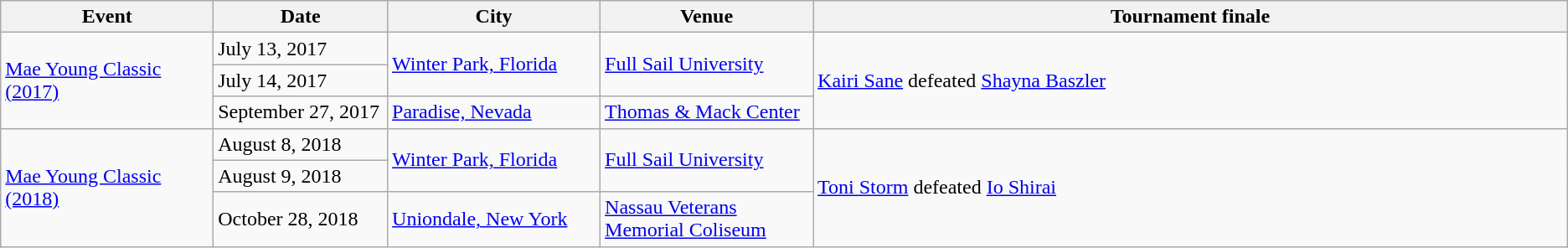<table class="wikitable">
<tr>
<th width="11%">Event</th>
<th width="9%">Date</th>
<th width="11%">City</th>
<th width="11%">Venue</th>
<th width="39%">Tournament finale</th>
</tr>
<tr>
<td rowspan="3"><a href='#'>Mae Young Classic (2017)</a></td>
<td>July 13, 2017</td>
<td rowspan="2"><a href='#'>Winter Park, Florida</a></td>
<td rowspan="2"><a href='#'>Full Sail University</a></td>
<td rowspan="3"><a href='#'>Kairi Sane</a> defeated <a href='#'>Shayna Baszler</a></td>
</tr>
<tr>
<td>July 14, 2017</td>
</tr>
<tr>
<td>September 27, 2017</td>
<td><a href='#'>Paradise, Nevada</a></td>
<td><a href='#'>Thomas & Mack Center</a></td>
</tr>
<tr>
<td rowspan="3"><a href='#'>Mae Young Classic (2018)</a></td>
<td>August 8, 2018</td>
<td rowspan="2"><a href='#'>Winter Park, Florida</a></td>
<td rowspan="2"><a href='#'>Full Sail University</a></td>
<td rowspan="3"><a href='#'>Toni Storm</a> defeated <a href='#'>Io Shirai</a></td>
</tr>
<tr>
<td>August 9, 2018</td>
</tr>
<tr>
<td>October 28, 2018</td>
<td><a href='#'>Uniondale, New York</a></td>
<td><a href='#'>Nassau Veterans Memorial Coliseum</a></td>
</tr>
</table>
